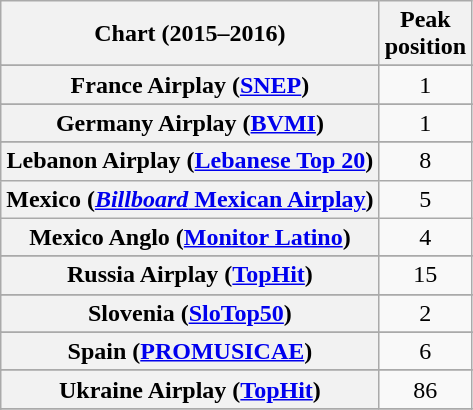<table class="wikitable sortable plainrowheaders" style="text-align:center">
<tr>
<th>Chart (2015–2016)</th>
<th>Peak<br>position</th>
</tr>
<tr>
</tr>
<tr>
</tr>
<tr>
</tr>
<tr>
</tr>
<tr>
</tr>
<tr>
</tr>
<tr>
</tr>
<tr>
</tr>
<tr>
</tr>
<tr>
</tr>
<tr>
</tr>
<tr>
</tr>
<tr>
</tr>
<tr>
</tr>
<tr>
</tr>
<tr>
<th scope="row">France Airplay (<a href='#'>SNEP</a>)</th>
<td style="text-align:center;">1</td>
</tr>
<tr>
</tr>
<tr>
<th scope="row">Germany Airplay (<a href='#'>BVMI</a>)</th>
<td>1</td>
</tr>
<tr>
</tr>
<tr>
</tr>
<tr>
</tr>
<tr>
</tr>
<tr>
</tr>
<tr>
</tr>
<tr>
<th scope="row">Lebanon Airplay (<a href='#'>Lebanese Top 20</a>)</th>
<td>8</td>
</tr>
<tr>
<th scope="row">Mexico (<a href='#'><em>Billboard</em> Mexican Airplay</a>)</th>
<td>5</td>
</tr>
<tr>
<th scope="row">Mexico Anglo (<a href='#'>Monitor Latino</a>)</th>
<td>4</td>
</tr>
<tr>
</tr>
<tr>
</tr>
<tr>
</tr>
<tr>
</tr>
<tr>
</tr>
<tr>
</tr>
<tr>
<th scope="row">Russia Airplay (<a href='#'>TopHit</a>)</th>
<td>15</td>
</tr>
<tr>
</tr>
<tr>
</tr>
<tr>
<th scope="row">Slovenia (<a href='#'>SloTop50</a>)</th>
<td align=center>2</td>
</tr>
<tr>
</tr>
<tr>
<th scope="row">Spain (<a href='#'>PROMUSICAE</a>)</th>
<td>6</td>
</tr>
<tr>
</tr>
<tr>
</tr>
<tr>
<th scope="row">Ukraine Airplay (<a href='#'>TopHit</a>)</th>
<td>86</td>
</tr>
<tr>
</tr>
<tr>
</tr>
<tr>
</tr>
<tr>
</tr>
<tr>
</tr>
<tr>
</tr>
<tr>
</tr>
<tr>
</tr>
</table>
